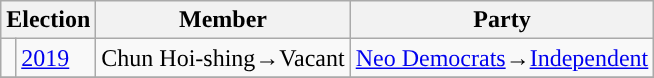<table class="wikitable">
<tr>
<th colspan="2">Election</th>
<th>Member</th>
<th>Party</th>
</tr>
<tr>
<td style="color:inherit;background:"></td>
<td><a href='#'>2019</a></td>
<td>Chun Hoi-shing→Vacant</td>
<td><a href='#'>Neo Democrats</a>→<a href='#'>Independent</a></td>
</tr>
<tr>
</tr>
</table>
